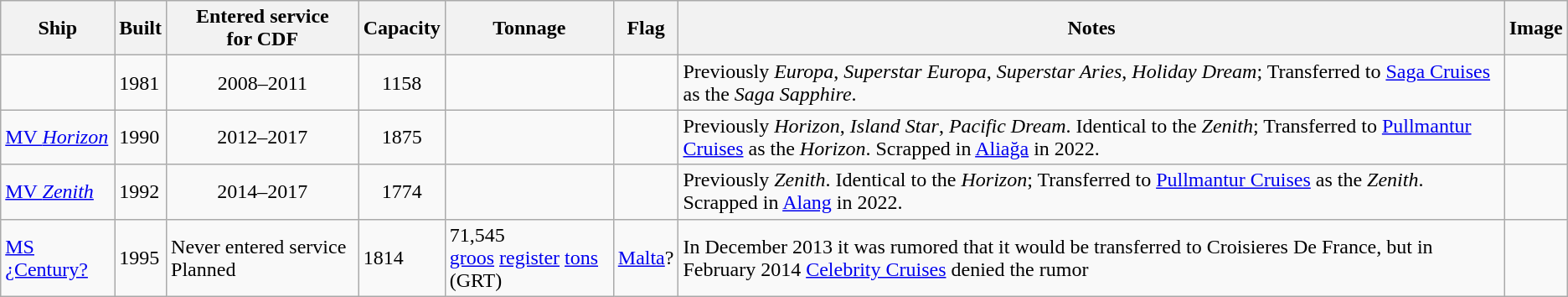<table class="wikitable">
<tr>
<th>Ship</th>
<th>Built</th>
<th>Entered service<br>for CDF</th>
<th>Capacity</th>
<th>Tonnage</th>
<th>Flag</th>
<th>Notes</th>
<th>Image</th>
</tr>
<tr>
<td></td>
<td>1981</td>
<td align="Center">2008–2011</td>
<td style="text-align:Center;">1158</td>
<td></td>
<td></td>
<td>Previously <em>Europa</em>, <em>Superstar Europa</em>, <em>Superstar Aries</em>, <em>Holiday Dream</em>; Transferred to <a href='#'>Saga Cruises</a> as the <em>Saga Sapphire</em>.</td>
<td></td>
</tr>
<tr>
<td><a href='#'>MV <em>Horizon</em></a></td>
<td>1990</td>
<td align="Center">2012–2017</td>
<td style="text-align:Center;">1875</td>
<td></td>
<td></td>
<td>Previously <em>Horizon</em>, <em>Island Star</em>, <em>Pacific Dream</em>. Identical to the <em>Zenith</em>; Transferred to <a href='#'>Pullmantur Cruises</a> as the <em>Horizon</em>. Scrapped in <a href='#'>Aliağa</a> in 2022.</td>
<td></td>
</tr>
<tr>
<td><a href='#'>MV <em>Zenith</em></a></td>
<td>1992</td>
<td align="Center">2014–2017</td>
<td style="text-align:Center;">1774</td>
<td></td>
<td></td>
<td>Previously <em>Zenith</em>. Identical to the <em>Horizon</em>; Transferred to <a href='#'>Pullmantur Cruises</a> as the <em>Zenith</em>. Scrapped in <a href='#'>Alang</a> in 2022.</td>
<td></td>
</tr>
<tr>
<td><a href='#'>MS ¿Century?</a></td>
<td>1995</td>
<td>Never entered service Planned</td>
<td>1814</td>
<td>71,545<br><a href='#'>groos</a>
<a href='#'>register</a>
<a href='#'>tons</a>
(GRT)</td>
<td><a href='#'>Malta</a>?</td>
<td>In  December 2013 it was rumored that it would be transferred to Croisieres De France, but in February 2014 <a href='#'>Celebrity Cruises</a> denied the rumor</td>
<td></td>
</tr>
</table>
